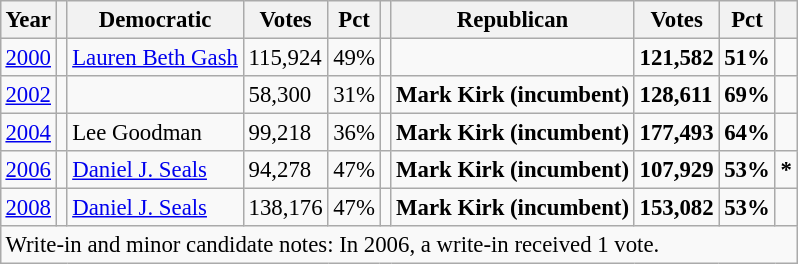<table class="wikitable" style="margin:0.5em ; font-size:95%">
<tr>
<th>Year</th>
<th></th>
<th>Democratic</th>
<th>Votes</th>
<th>Pct</th>
<th></th>
<th>Republican</th>
<th>Votes</th>
<th>Pct</th>
<th></th>
</tr>
<tr>
<td><a href='#'>2000</a></td>
<td></td>
<td><a href='#'>Lauren Beth Gash</a></td>
<td>115,924</td>
<td>49%</td>
<td></td>
<td></td>
<td><strong>121,582</strong></td>
<td><strong>51%</strong></td>
<td></td>
</tr>
<tr>
<td><a href='#'>2002</a></td>
<td></td>
<td></td>
<td>58,300</td>
<td>31%</td>
<td></td>
<td><strong>Mark Kirk</strong> <strong>(incumbent)</strong></td>
<td><strong>128,611</strong></td>
<td><strong>69%</strong></td>
<td></td>
</tr>
<tr>
<td><a href='#'>2004</a></td>
<td></td>
<td>Lee Goodman</td>
<td>99,218</td>
<td>36%</td>
<td></td>
<td><strong>Mark Kirk</strong> <strong>(incumbent)</strong></td>
<td><strong>177,493</strong></td>
<td><strong>64%</strong></td>
<td></td>
</tr>
<tr>
<td><a href='#'>2006</a></td>
<td></td>
<td><a href='#'>Daniel J. Seals</a></td>
<td>94,278</td>
<td>47%</td>
<td></td>
<td><strong>Mark Kirk</strong> <strong>(incumbent)</strong></td>
<td><strong>107,929</strong></td>
<td><strong>53%</strong></td>
<td><strong>*</strong></td>
</tr>
<tr>
<td><a href='#'>2008</a></td>
<td></td>
<td><a href='#'>Daniel J. Seals</a></td>
<td>138,176</td>
<td>47%</td>
<td></td>
<td><strong>Mark Kirk</strong> <strong>(incumbent)</strong></td>
<td><strong>153,082</strong></td>
<td><strong>53%</strong></td>
<td></td>
</tr>
<tr>
<td colspan="10">Write-in and minor candidate notes: In 2006, a write-in received 1 vote.<br></td>
</tr>
</table>
